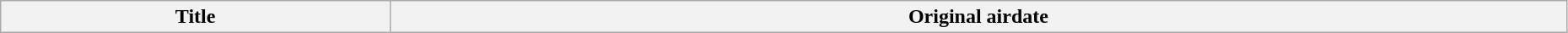<table class="wikitable plainrowheaders" style="width:98%;">
<tr>
<th>Title</th>
<th>Original airdate<br>











</th>
</tr>
</table>
